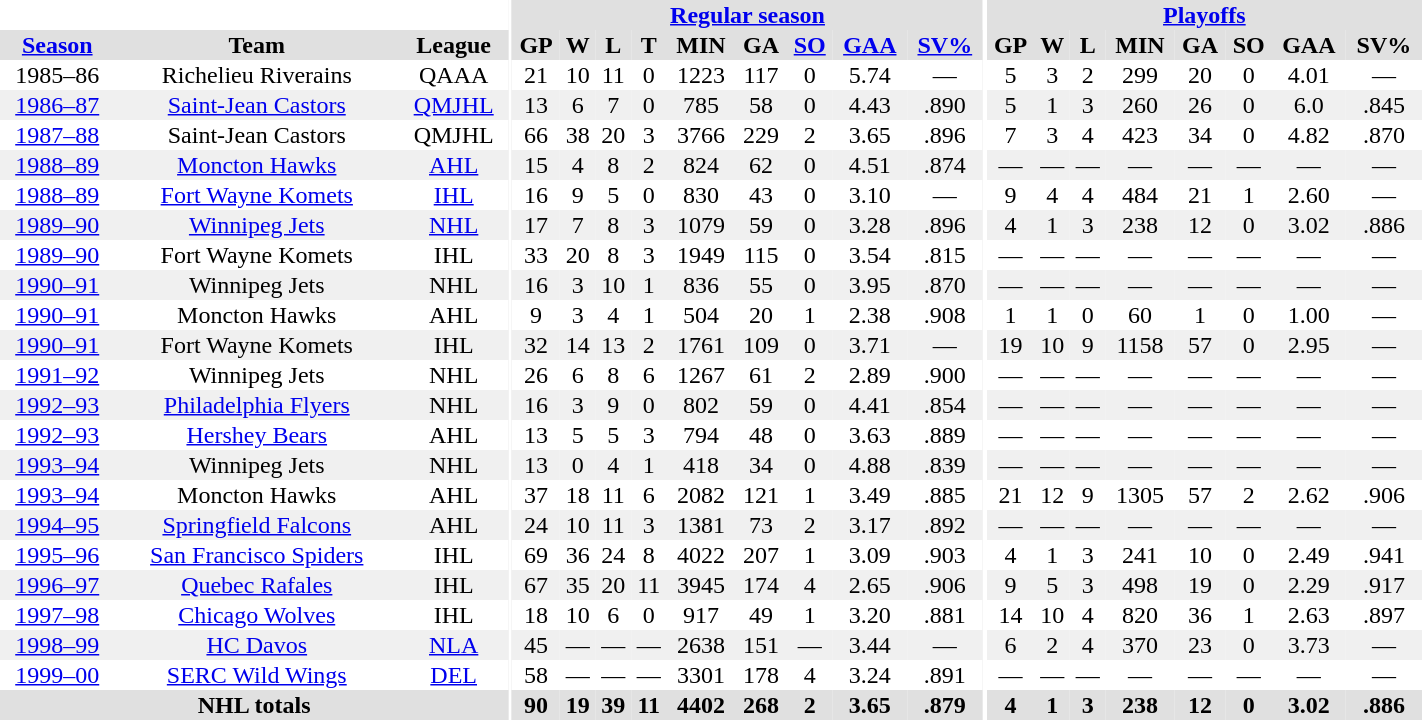<table border="0" cellpadding="1" cellspacing="0" style="width:75%; text-align:center;">
<tr bgcolor="#e0e0e0">
<th colspan="3" bgcolor="#ffffff"></th>
<th rowspan="99" bgcolor="#ffffff"></th>
<th colspan="9" bgcolor="#e0e0e0"><a href='#'>Regular season</a></th>
<th rowspan="99" bgcolor="#ffffff"></th>
<th colspan="8" bgcolor="#e0e0e0"><a href='#'>Playoffs</a></th>
</tr>
<tr bgcolor="#e0e0e0">
<th><a href='#'>Season</a></th>
<th>Team</th>
<th>League</th>
<th>GP</th>
<th>W</th>
<th>L</th>
<th>T</th>
<th>MIN</th>
<th>GA</th>
<th><a href='#'>SO</a></th>
<th><a href='#'>GAA</a></th>
<th><a href='#'>SV%</a></th>
<th>GP</th>
<th>W</th>
<th>L</th>
<th>MIN</th>
<th>GA</th>
<th>SO</th>
<th>GAA</th>
<th>SV%</th>
</tr>
<tr>
<td>1985–86</td>
<td>Richelieu Riverains</td>
<td>QAAA</td>
<td>21</td>
<td>10</td>
<td>11</td>
<td>0</td>
<td>1223</td>
<td>117</td>
<td>0</td>
<td>5.74</td>
<td>—</td>
<td>5</td>
<td>3</td>
<td>2</td>
<td>299</td>
<td>20</td>
<td>0</td>
<td>4.01</td>
<td>—</td>
</tr>
<tr bgcolor="#f0f0f0">
<td><a href='#'>1986–87</a></td>
<td><a href='#'>Saint-Jean Castors</a></td>
<td><a href='#'>QMJHL</a></td>
<td>13</td>
<td>6</td>
<td>7</td>
<td>0</td>
<td>785</td>
<td>58</td>
<td>0</td>
<td>4.43</td>
<td>.890</td>
<td>5</td>
<td>1</td>
<td>3</td>
<td>260</td>
<td>26</td>
<td>0</td>
<td>6.0</td>
<td>.845</td>
</tr>
<tr>
<td><a href='#'>1987–88</a></td>
<td>Saint-Jean Castors</td>
<td>QMJHL</td>
<td>66</td>
<td>38</td>
<td>20</td>
<td>3</td>
<td>3766</td>
<td>229</td>
<td>2</td>
<td>3.65</td>
<td>.896</td>
<td>7</td>
<td>3</td>
<td>4</td>
<td>423</td>
<td>34</td>
<td>0</td>
<td>4.82</td>
<td>.870</td>
</tr>
<tr bgcolor="#f0f0f0">
<td><a href='#'>1988–89</a></td>
<td><a href='#'>Moncton Hawks</a></td>
<td><a href='#'>AHL</a></td>
<td>15</td>
<td>4</td>
<td>8</td>
<td>2</td>
<td>824</td>
<td>62</td>
<td>0</td>
<td>4.51</td>
<td>.874</td>
<td>—</td>
<td>—</td>
<td>—</td>
<td>—</td>
<td>—</td>
<td>—</td>
<td>—</td>
<td>—</td>
</tr>
<tr>
<td><a href='#'>1988–89</a></td>
<td><a href='#'>Fort Wayne Komets</a></td>
<td><a href='#'>IHL</a></td>
<td>16</td>
<td>9</td>
<td>5</td>
<td>0</td>
<td>830</td>
<td>43</td>
<td>0</td>
<td>3.10</td>
<td>—</td>
<td>9</td>
<td>4</td>
<td>4</td>
<td>484</td>
<td>21</td>
<td>1</td>
<td>2.60</td>
<td>—</td>
</tr>
<tr bgcolor="#f0f0f0">
<td><a href='#'>1989–90</a></td>
<td><a href='#'>Winnipeg Jets</a></td>
<td><a href='#'>NHL</a></td>
<td>17</td>
<td>7</td>
<td>8</td>
<td>3</td>
<td>1079</td>
<td>59</td>
<td>0</td>
<td>3.28</td>
<td>.896</td>
<td>4</td>
<td>1</td>
<td>3</td>
<td>238</td>
<td>12</td>
<td>0</td>
<td>3.02</td>
<td>.886</td>
</tr>
<tr>
<td><a href='#'>1989–90</a></td>
<td>Fort Wayne Komets</td>
<td>IHL</td>
<td>33</td>
<td>20</td>
<td>8</td>
<td>3</td>
<td>1949</td>
<td>115</td>
<td>0</td>
<td>3.54</td>
<td>.815</td>
<td>—</td>
<td>—</td>
<td>—</td>
<td>—</td>
<td>—</td>
<td>—</td>
<td>—</td>
<td>—</td>
</tr>
<tr bgcolor="#f0f0f0">
<td><a href='#'>1990–91</a></td>
<td>Winnipeg Jets</td>
<td>NHL</td>
<td>16</td>
<td>3</td>
<td>10</td>
<td>1</td>
<td>836</td>
<td>55</td>
<td>0</td>
<td>3.95</td>
<td>.870</td>
<td>—</td>
<td>—</td>
<td>—</td>
<td>—</td>
<td>—</td>
<td>—</td>
<td>—</td>
<td>—</td>
</tr>
<tr>
<td><a href='#'>1990–91</a></td>
<td>Moncton Hawks</td>
<td>AHL</td>
<td>9</td>
<td>3</td>
<td>4</td>
<td>1</td>
<td>504</td>
<td>20</td>
<td>1</td>
<td>2.38</td>
<td>.908</td>
<td>1</td>
<td>1</td>
<td>0</td>
<td>60</td>
<td>1</td>
<td>0</td>
<td>1.00</td>
<td>—</td>
</tr>
<tr bgcolor="#f0f0f0">
<td><a href='#'>1990–91</a></td>
<td>Fort Wayne Komets</td>
<td>IHL</td>
<td>32</td>
<td>14</td>
<td>13</td>
<td>2</td>
<td>1761</td>
<td>109</td>
<td>0</td>
<td>3.71</td>
<td>—</td>
<td>19</td>
<td>10</td>
<td>9</td>
<td>1158</td>
<td>57</td>
<td>0</td>
<td>2.95</td>
<td>—</td>
</tr>
<tr>
<td><a href='#'>1991–92</a></td>
<td>Winnipeg Jets</td>
<td>NHL</td>
<td>26</td>
<td>6</td>
<td>8</td>
<td>6</td>
<td>1267</td>
<td>61</td>
<td>2</td>
<td>2.89</td>
<td>.900</td>
<td>—</td>
<td>—</td>
<td>—</td>
<td>—</td>
<td>—</td>
<td>—</td>
<td>—</td>
<td>—</td>
</tr>
<tr bgcolor="#f0f0f0">
<td><a href='#'>1992–93</a></td>
<td><a href='#'>Philadelphia Flyers</a></td>
<td>NHL</td>
<td>16</td>
<td>3</td>
<td>9</td>
<td>0</td>
<td>802</td>
<td>59</td>
<td>0</td>
<td>4.41</td>
<td>.854</td>
<td>—</td>
<td>—</td>
<td>—</td>
<td>—</td>
<td>—</td>
<td>—</td>
<td>—</td>
<td>—</td>
</tr>
<tr>
<td><a href='#'>1992–93</a></td>
<td><a href='#'>Hershey Bears</a></td>
<td>AHL</td>
<td>13</td>
<td>5</td>
<td>5</td>
<td>3</td>
<td>794</td>
<td>48</td>
<td>0</td>
<td>3.63</td>
<td>.889</td>
<td>—</td>
<td>—</td>
<td>—</td>
<td>—</td>
<td>—</td>
<td>—</td>
<td>—</td>
<td>—</td>
</tr>
<tr bgcolor="#f0f0f0">
<td><a href='#'>1993–94</a></td>
<td>Winnipeg Jets</td>
<td>NHL</td>
<td>13</td>
<td>0</td>
<td>4</td>
<td>1</td>
<td>418</td>
<td>34</td>
<td>0</td>
<td>4.88</td>
<td>.839</td>
<td>—</td>
<td>—</td>
<td>—</td>
<td>—</td>
<td>—</td>
<td>—</td>
<td>—</td>
<td>—</td>
</tr>
<tr>
<td><a href='#'>1993–94</a></td>
<td>Moncton Hawks</td>
<td>AHL</td>
<td>37</td>
<td>18</td>
<td>11</td>
<td>6</td>
<td>2082</td>
<td>121</td>
<td>1</td>
<td>3.49</td>
<td>.885</td>
<td>21</td>
<td>12</td>
<td>9</td>
<td>1305</td>
<td>57</td>
<td>2</td>
<td>2.62</td>
<td>.906</td>
</tr>
<tr bgcolor="#f0f0f0">
<td><a href='#'>1994–95</a></td>
<td><a href='#'>Springfield Falcons</a></td>
<td>AHL</td>
<td>24</td>
<td>10</td>
<td>11</td>
<td>3</td>
<td>1381</td>
<td>73</td>
<td>2</td>
<td>3.17</td>
<td>.892</td>
<td>—</td>
<td>—</td>
<td>—</td>
<td>—</td>
<td>—</td>
<td>—</td>
<td>—</td>
<td>—</td>
</tr>
<tr>
<td><a href='#'>1995–96</a></td>
<td><a href='#'>San Francisco Spiders</a></td>
<td>IHL</td>
<td>69</td>
<td>36</td>
<td>24</td>
<td>8</td>
<td>4022</td>
<td>207</td>
<td>1</td>
<td>3.09</td>
<td>.903</td>
<td>4</td>
<td>1</td>
<td>3</td>
<td>241</td>
<td>10</td>
<td>0</td>
<td>2.49</td>
<td>.941</td>
</tr>
<tr bgcolor="#f0f0f0">
<td><a href='#'>1996–97</a></td>
<td><a href='#'>Quebec Rafales</a></td>
<td>IHL</td>
<td>67</td>
<td>35</td>
<td>20</td>
<td>11</td>
<td>3945</td>
<td>174</td>
<td>4</td>
<td>2.65</td>
<td>.906</td>
<td>9</td>
<td>5</td>
<td>3</td>
<td>498</td>
<td>19</td>
<td>0</td>
<td>2.29</td>
<td>.917</td>
</tr>
<tr>
<td><a href='#'>1997–98</a></td>
<td><a href='#'>Chicago Wolves</a></td>
<td>IHL</td>
<td>18</td>
<td>10</td>
<td>6</td>
<td>0</td>
<td>917</td>
<td>49</td>
<td>1</td>
<td>3.20</td>
<td>.881</td>
<td>14</td>
<td>10</td>
<td>4</td>
<td>820</td>
<td>36</td>
<td>1</td>
<td>2.63</td>
<td>.897</td>
</tr>
<tr bgcolor="#f0f0f0">
<td><a href='#'>1998–99</a></td>
<td><a href='#'>HC Davos</a></td>
<td><a href='#'>NLA</a></td>
<td>45</td>
<td>—</td>
<td>—</td>
<td>—</td>
<td>2638</td>
<td>151</td>
<td>—</td>
<td>3.44</td>
<td>—</td>
<td>6</td>
<td>2</td>
<td>4</td>
<td>370</td>
<td>23</td>
<td>0</td>
<td>3.73</td>
<td>—</td>
</tr>
<tr>
<td><a href='#'>1999–00</a></td>
<td><a href='#'>SERC Wild Wings</a></td>
<td><a href='#'>DEL</a></td>
<td>58</td>
<td>—</td>
<td>—</td>
<td>—</td>
<td>3301</td>
<td>178</td>
<td>4</td>
<td>3.24</td>
<td>.891</td>
<td>—</td>
<td>—</td>
<td>—</td>
<td>—</td>
<td>—</td>
<td>—</td>
<td>—</td>
<td>—</td>
</tr>
<tr bgcolor="#e0e0e0">
<th colspan=3>NHL totals</th>
<th>90</th>
<th>19</th>
<th>39</th>
<th>11</th>
<th>4402</th>
<th>268</th>
<th>2</th>
<th>3.65</th>
<th>.879</th>
<th>4</th>
<th>1</th>
<th>3</th>
<th>238</th>
<th>12</th>
<th>0</th>
<th>3.02</th>
<th>.886</th>
</tr>
</table>
